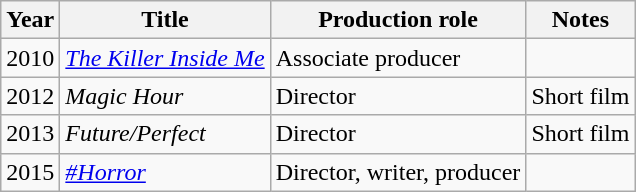<table class="wikitable sortable">
<tr>
<th>Year</th>
<th>Title</th>
<th>Production role</th>
<th>Notes</th>
</tr>
<tr>
<td>2010</td>
<td><em><a href='#'>The Killer Inside Me</a></em></td>
<td>Associate producer</td>
<td></td>
</tr>
<tr>
<td>2012</td>
<td><em>Magic Hour</em></td>
<td>Director</td>
<td>Short film</td>
</tr>
<tr>
<td>2013</td>
<td><em>Future/Perfect</em></td>
<td>Director</td>
<td>Short film</td>
</tr>
<tr>
<td>2015</td>
<td><em><a href='#'>#Horror</a></em></td>
<td>Director, writer, producer</td>
<td></td>
</tr>
</table>
